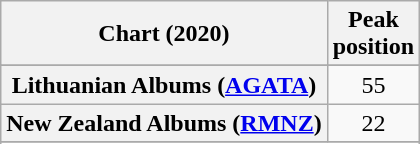<table class="wikitable sortable plainrowheaders" style="text-align:center">
<tr>
<th scope="col">Chart (2020)</th>
<th scope="col">Peak<br>position</th>
</tr>
<tr>
</tr>
<tr>
</tr>
<tr>
</tr>
<tr>
</tr>
<tr>
</tr>
<tr>
</tr>
<tr>
</tr>
<tr>
<th scope="row">Lithuanian Albums (<a href='#'>AGATA</a>)</th>
<td>55</td>
</tr>
<tr>
<th scope="row">New Zealand Albums (<a href='#'>RMNZ</a>)</th>
<td>22</td>
</tr>
<tr>
</tr>
<tr>
</tr>
<tr>
</tr>
<tr>
</tr>
<tr>
</tr>
</table>
